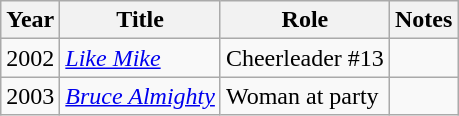<table class="wikitable sortable">
<tr>
<th>Year</th>
<th>Title</th>
<th>Role</th>
<th>Notes</th>
</tr>
<tr>
<td>2002</td>
<td><em><a href='#'>Like Mike</a></em></td>
<td>Cheerleader #13</td>
<td></td>
</tr>
<tr>
<td>2003</td>
<td><em><a href='#'>Bruce Almighty</a></em></td>
<td>Woman at party</td>
<td></td>
</tr>
</table>
